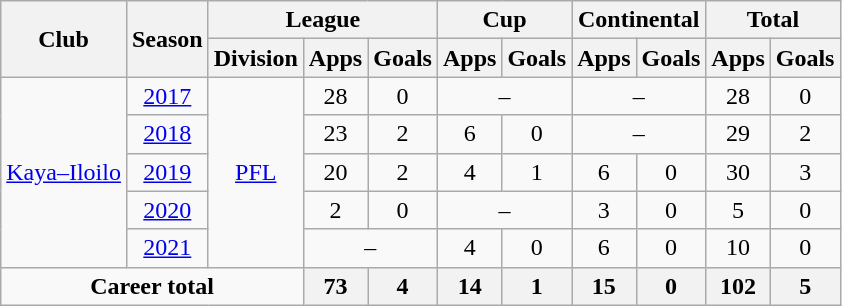<table class="wikitable" style="text-align: center">
<tr>
<th rowspan="2">Club</th>
<th rowspan="2">Season</th>
<th colspan="3">League</th>
<th colspan="2">Cup</th>
<th colspan="2">Continental</th>
<th colspan="2">Total</th>
</tr>
<tr>
<th>Division</th>
<th>Apps</th>
<th>Goals</th>
<th>Apps</th>
<th>Goals</th>
<th>Apps</th>
<th>Goals</th>
<th>Apps</th>
<th>Goals</th>
</tr>
<tr>
<td rowspan="5"><a href='#'>Kaya–Iloilo</a></td>
<td><a href='#'>2017</a></td>
<td rowspan="5"><a href='#'>PFL</a></td>
<td>28</td>
<td>0</td>
<td colspan="2">–</td>
<td colspan="2">–</td>
<td>28</td>
<td>0</td>
</tr>
<tr>
<td><a href='#'>2018</a></td>
<td>23</td>
<td>2</td>
<td>6</td>
<td>0</td>
<td colspan="2">–</td>
<td>29</td>
<td>2</td>
</tr>
<tr>
<td><a href='#'>2019</a></td>
<td>20</td>
<td>2</td>
<td>4</td>
<td>1</td>
<td>6</td>
<td>0</td>
<td>30</td>
<td>3</td>
</tr>
<tr>
<td><a href='#'>2020</a></td>
<td>2</td>
<td>0</td>
<td colspan="2">–</td>
<td>3</td>
<td>0</td>
<td>5</td>
<td>0</td>
</tr>
<tr>
<td><a href='#'>2021</a></td>
<td colspan="2">–</td>
<td>4</td>
<td>0</td>
<td>6</td>
<td>0</td>
<td>10</td>
<td>0</td>
</tr>
<tr>
<td colspan="3"><strong>Career total</strong></td>
<th>73</th>
<th>4</th>
<th>14</th>
<th>1</th>
<th>15</th>
<th>0</th>
<th>102</th>
<th>5</th>
</tr>
</table>
